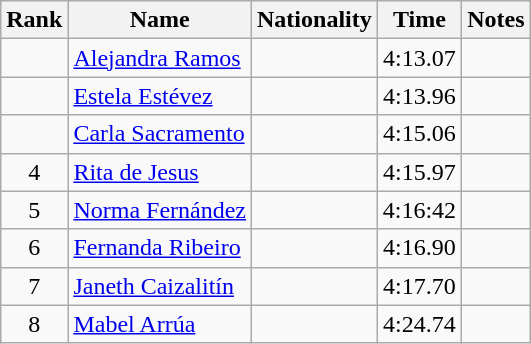<table class="wikitable sortable" style="text-align:center">
<tr>
<th>Rank</th>
<th>Name</th>
<th>Nationality</th>
<th>Time</th>
<th>Notes</th>
</tr>
<tr>
<td align=center></td>
<td align=left><a href='#'>Alejandra Ramos</a></td>
<td align=left></td>
<td>4:13.07</td>
<td></td>
</tr>
<tr>
<td align=center></td>
<td align=left><a href='#'>Estela Estévez</a></td>
<td align=left></td>
<td>4:13.96</td>
<td></td>
</tr>
<tr>
<td align=center></td>
<td align=left><a href='#'>Carla Sacramento</a></td>
<td align=left></td>
<td>4:15.06</td>
<td></td>
</tr>
<tr>
<td align=center>4</td>
<td align=left><a href='#'>Rita de Jesus</a></td>
<td align=left></td>
<td>4:15.97</td>
<td></td>
</tr>
<tr>
<td align=center>5</td>
<td align=left><a href='#'>Norma Fernández</a></td>
<td align=left></td>
<td>4:16:42</td>
<td></td>
</tr>
<tr>
<td align=center>6</td>
<td align=left><a href='#'>Fernanda Ribeiro</a></td>
<td align=left></td>
<td>4:16.90</td>
<td></td>
</tr>
<tr>
<td align=center>7</td>
<td align=left><a href='#'>Janeth Caizalitín</a></td>
<td align=left></td>
<td>4:17.70</td>
<td></td>
</tr>
<tr>
<td align=center>8</td>
<td align=left><a href='#'>Mabel Arrúa</a></td>
<td align=left></td>
<td>4:24.74</td>
<td></td>
</tr>
</table>
